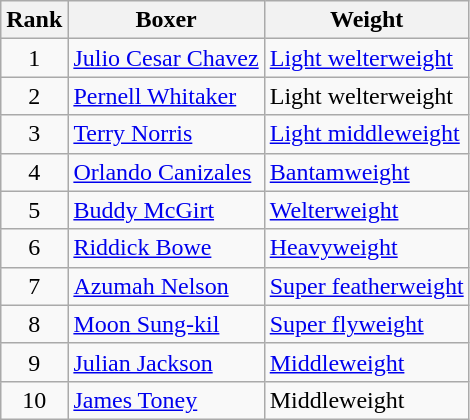<table class="wikitable ">
<tr>
<th>Rank</th>
<th>Boxer</th>
<th>Weight</th>
</tr>
<tr>
<td align=center>1</td>
<td><a href='#'>Julio Cesar Chavez</a></td>
<td><a href='#'>Light welterweight</a></td>
</tr>
<tr>
<td align=center>2</td>
<td><a href='#'>Pernell Whitaker</a></td>
<td>Light welterweight</td>
</tr>
<tr>
<td align=center>3</td>
<td><a href='#'>Terry Norris</a></td>
<td><a href='#'>Light middleweight</a></td>
</tr>
<tr>
<td align=center>4</td>
<td><a href='#'>Orlando Canizales</a></td>
<td><a href='#'>Bantamweight</a></td>
</tr>
<tr>
<td align=center>5</td>
<td><a href='#'>Buddy McGirt</a></td>
<td><a href='#'>Welterweight</a></td>
</tr>
<tr>
<td align=center>6</td>
<td><a href='#'>Riddick Bowe</a></td>
<td><a href='#'>Heavyweight</a></td>
</tr>
<tr>
<td align=center>7</td>
<td><a href='#'>Azumah Nelson</a></td>
<td><a href='#'>Super featherweight</a></td>
</tr>
<tr>
<td align=center>8</td>
<td><a href='#'>Moon Sung-kil</a></td>
<td><a href='#'>Super flyweight</a></td>
</tr>
<tr>
<td align=center>9</td>
<td><a href='#'>Julian Jackson</a></td>
<td><a href='#'>Middleweight</a></td>
</tr>
<tr>
<td align=center>10</td>
<td><a href='#'>James Toney</a></td>
<td>Middleweight</td>
</tr>
</table>
